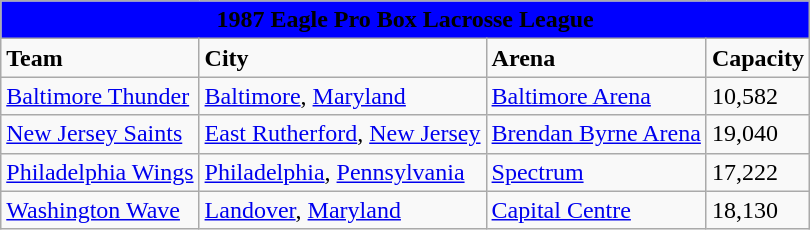<table class="wikitable" style="width:auto">
<tr>
<td bgcolor="#0000FF" align="center" colspan="6"><strong><span>1987 Eagle Pro Box Lacrosse League</span></strong></td>
</tr>
<tr>
<td><strong>Team</strong></td>
<td><strong>City</strong></td>
<td><strong>Arena</strong></td>
<td><strong>Capacity</strong></td>
</tr>
<tr>
<td><a href='#'>Baltimore Thunder</a></td>
<td><a href='#'>Baltimore</a>, <a href='#'>Maryland</a></td>
<td><a href='#'>Baltimore Arena</a></td>
<td>10,582</td>
</tr>
<tr>
<td><a href='#'>New Jersey Saints</a></td>
<td><a href='#'>East Rutherford</a>, <a href='#'>New Jersey</a></td>
<td><a href='#'>Brendan Byrne Arena</a></td>
<td>19,040</td>
</tr>
<tr>
<td><a href='#'>Philadelphia Wings</a></td>
<td><a href='#'>Philadelphia</a>, <a href='#'>Pennsylvania</a></td>
<td><a href='#'>Spectrum</a></td>
<td>17,222</td>
</tr>
<tr>
<td><a href='#'>Washington Wave</a></td>
<td><a href='#'>Landover</a>, <a href='#'>Maryland</a></td>
<td><a href='#'>Capital Centre</a></td>
<td>18,130</td>
</tr>
</table>
